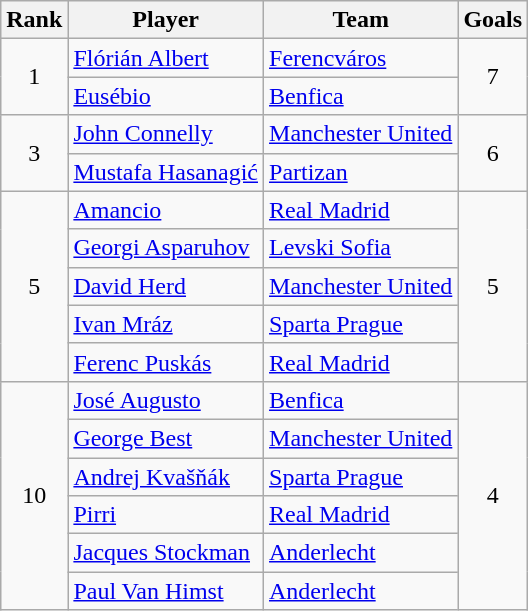<table class="wikitable" style="text-align:center">
<tr>
<th>Rank</th>
<th>Player</th>
<th>Team</th>
<th>Goals</th>
</tr>
<tr>
<td rowspan="2">1</td>
<td align="left"> <a href='#'>Flórián Albert</a></td>
<td align="left"> <a href='#'>Ferencváros</a></td>
<td rowspan="2">7</td>
</tr>
<tr>
<td align="left"> <a href='#'>Eusébio</a></td>
<td align="left"> <a href='#'>Benfica</a></td>
</tr>
<tr>
<td rowspan="2">3</td>
<td align="left"> <a href='#'>John Connelly</a></td>
<td align="left"> <a href='#'>Manchester United</a></td>
<td rowspan="2">6</td>
</tr>
<tr>
<td align="left"> <a href='#'>Mustafa Hasanagić</a></td>
<td align="left"> <a href='#'>Partizan</a></td>
</tr>
<tr>
<td rowspan="5">5</td>
<td align="left"> <a href='#'>Amancio</a></td>
<td align="left"> <a href='#'>Real Madrid</a></td>
<td rowspan="5">5</td>
</tr>
<tr>
<td align="left"> <a href='#'>Georgi Asparuhov</a></td>
<td align="left"> <a href='#'>Levski Sofia</a></td>
</tr>
<tr>
<td align="left"> <a href='#'>David Herd</a></td>
<td align="left"> <a href='#'>Manchester United</a></td>
</tr>
<tr>
<td align="left"> <a href='#'>Ivan Mráz</a></td>
<td align="left"> <a href='#'>Sparta Prague</a></td>
</tr>
<tr>
<td align="left"> <a href='#'>Ferenc Puskás</a></td>
<td align="left"> <a href='#'>Real Madrid</a></td>
</tr>
<tr>
<td rowspan="6">10</td>
<td align="left"> <a href='#'>José Augusto</a></td>
<td align="left"> <a href='#'>Benfica</a></td>
<td rowspan="6">4</td>
</tr>
<tr>
<td align="left"> <a href='#'>George Best</a></td>
<td align="left"> <a href='#'>Manchester United</a></td>
</tr>
<tr>
<td align="left"> <a href='#'>Andrej Kvašňák</a></td>
<td align="left"> <a href='#'>Sparta Prague</a></td>
</tr>
<tr>
<td align="left"> <a href='#'>Pirri</a></td>
<td align="left"> <a href='#'>Real Madrid</a></td>
</tr>
<tr>
<td align="left"> <a href='#'>Jacques Stockman</a></td>
<td align="left"> <a href='#'>Anderlecht</a></td>
</tr>
<tr>
<td align="left"> <a href='#'>Paul Van Himst</a></td>
<td align="left"> <a href='#'>Anderlecht</a></td>
</tr>
</table>
